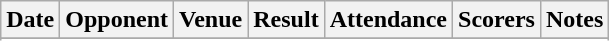<table class="wikitable">
<tr>
<th>Date</th>
<th>Opponent</th>
<th>Venue</th>
<th>Result</th>
<th>Attendance</th>
<th>Scorers</th>
<th>Notes</th>
</tr>
<tr style="background:#ffd;">
</tr>
<tr style="background:#dfd;">
</tr>
<tr style="background:#ffd;">
</tr>
<tr style="background:#dfd;">
</tr>
<tr style="background:#ffd;">
</tr>
<tr style="background:#ffd;">
</tr>
<tr style="background:#dfd;">
</tr>
<tr style="background:#dfd;">
</tr>
<tr style="background:#dfd;">
</tr>
<tr style="background:#ffd;">
</tr>
<tr style="background:#fdd;">
</tr>
<tr style="background:#fdd;">
</tr>
<tr style="background:#dfd;">
</tr>
<tr style="background:#dfd;">
</tr>
<tr style="background:#ffd;">
</tr>
<tr style="background:#dfd;">
</tr>
<tr style="background:#fdd;">
</tr>
<tr style="background:#dfd;">
</tr>
<tr style="background:#fdd;">
</tr>
<tr style="background:#ffd;">
</tr>
<tr style="background:#dfd;">
</tr>
<tr style="background:#ffd;">
</tr>
<tr style="background:#ffd;">
</tr>
<tr style="background:#dfd;">
</tr>
<tr style="background:#dfd;">
</tr>
<tr style="background:#dfd;">
</tr>
<tr style="background:#dfd;">
</tr>
<tr style="background:#dfd;">
</tr>
<tr style="background:#ffd;">
</tr>
<tr style="background:#ffd;">
</tr>
<tr style="background:#dfd;">
</tr>
<tr style="background:#dfd;">
</tr>
<tr style="background:#fdd;">
</tr>
<tr style="background:#dfd;">
</tr>
<tr style="background:#fdd;">
</tr>
<tr style="background:#ffd;">
</tr>
<tr style="background:#fdd;">
</tr>
<tr style="background:#ffd;">
</tr>
<tr style="background:#fdd;">
</tr>
<tr style="background:#fdd;">
</tr>
<tr style="background:#dfd;">
</tr>
<tr style="background:#ffd;">
</tr>
<tr style="background:#dfd;">
</tr>
<tr style="background:#dfd;">
</tr>
<tr style="background:#ffd;">
</tr>
<tr style="background:#dfd;">
</tr>
</table>
